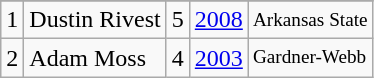<table class="wikitable">
<tr>
</tr>
<tr>
<td>1</td>
<td>Dustin Rivest</td>
<td>5</td>
<td><a href='#'>2008</a></td>
<td style="font-size:80%;">Arkansas State</td>
</tr>
<tr>
<td>2</td>
<td>Adam Moss</td>
<td>4</td>
<td><a href='#'>2003</a></td>
<td style="font-size:80%;">Gardner-Webb</td>
</tr>
</table>
